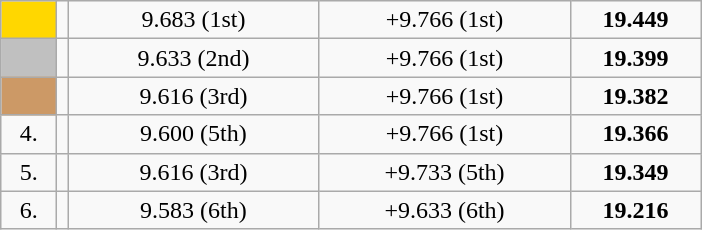<table class=wikitable style="text-align:center">
<tr>
<td width=30 bgcolor=gold></td>
<td align=left></td>
<td width=160>9.683 (1st)</td>
<td width=160>+9.766 (1st)</td>
<td width=80><strong>19.449</strong></td>
</tr>
<tr>
<td bgcolor=silver></td>
<td align=left></td>
<td>9.633 (2nd)</td>
<td>+9.766 (1st)</td>
<td><strong>19.399</strong></td>
</tr>
<tr>
<td bgcolor=cc9966></td>
<td align=left></td>
<td>9.616 (3rd)</td>
<td>+9.766 (1st)</td>
<td><strong>19.382</strong></td>
</tr>
<tr>
<td>4.</td>
<td align=left></td>
<td>9.600 (5th)</td>
<td>+9.766 (1st)</td>
<td><strong>19.366</strong></td>
</tr>
<tr>
<td>5.</td>
<td align=left></td>
<td>9.616 (3rd)</td>
<td>+9.733 (5th)</td>
<td><strong>19.349</strong></td>
</tr>
<tr>
<td>6.</td>
<td align=left></td>
<td>9.583 (6th)</td>
<td>+9.633 (6th)</td>
<td><strong>19.216</strong></td>
</tr>
</table>
